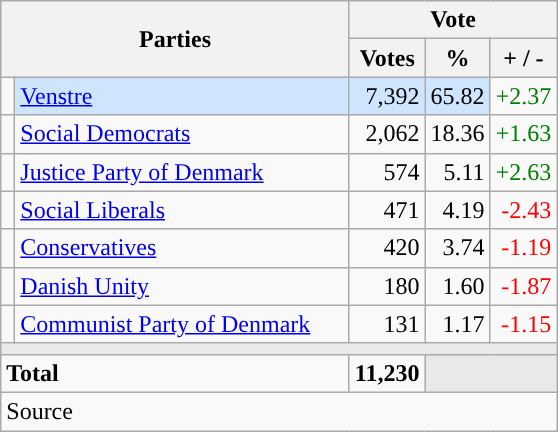<table class="wikitable" style="text-align:right;">
<tr>
<th style="text-align:centre;" rowspan="2" colspan="2" width="225">Parties</th>
<th colspan="3">Vote</th>
</tr>
<tr>
<th width="15">Votes</th>
<th width="15">%</th>
<th width="15">+ / -</th>
</tr>
<tr>
<td width="2" style="color:inherit;background:"></td>
<td bgcolor=#cfe5fe  align="left"><a href='#'>Venstre</a></td>
<td bgcolor=#cfe5fe>7,392</td>
<td bgcolor=#cfe5fe>65.82</td>
<td style=color:green;>+2.37</td>
</tr>
<tr>
<td width="2" style="color:inherit;background:"></td>
<td align="left"><a href='#'>Social Democrats</a></td>
<td>2,062</td>
<td>18.36</td>
<td style=color:green;>+1.63</td>
</tr>
<tr>
<td width="2" style="color:inherit;background:"></td>
<td align="left"><a href='#'>Justice Party of Denmark</a></td>
<td>574</td>
<td>5.11</td>
<td style=color:green;>+2.63</td>
</tr>
<tr>
<td width="2" style="color:inherit;background:"></td>
<td align="left"><a href='#'>Social Liberals</a></td>
<td>471</td>
<td>4.19</td>
<td style=color:red;>-2.43</td>
</tr>
<tr>
<td width="2" style="color:inherit;background:"></td>
<td align="left"><a href='#'>Conservatives</a></td>
<td>420</td>
<td>3.74</td>
<td style=color:red;>-1.19</td>
</tr>
<tr>
<td width="2" style="color:inherit;background:"></td>
<td align="left"><a href='#'>Danish Unity</a></td>
<td>180</td>
<td>1.60</td>
<td style=color:red;>-1.87</td>
</tr>
<tr>
<td width="2" style="color:inherit;background:"></td>
<td align="left"><a href='#'>Communist Party of Denmark</a></td>
<td>131</td>
<td>1.17</td>
<td style=color:red;>-1.15</td>
</tr>
<tr>
<td colspan="7" bgcolor="#E9E9E9"></td>
</tr>
<tr>
<td align="left" colspan="2"><strong>Total</strong></td>
<td><strong>11,230</strong></td>
<td bgcolor="#E9E9E9" colspan="2"></td>
</tr>
<tr>
<td align="left" colspan="6">Source</td>
</tr>
</table>
